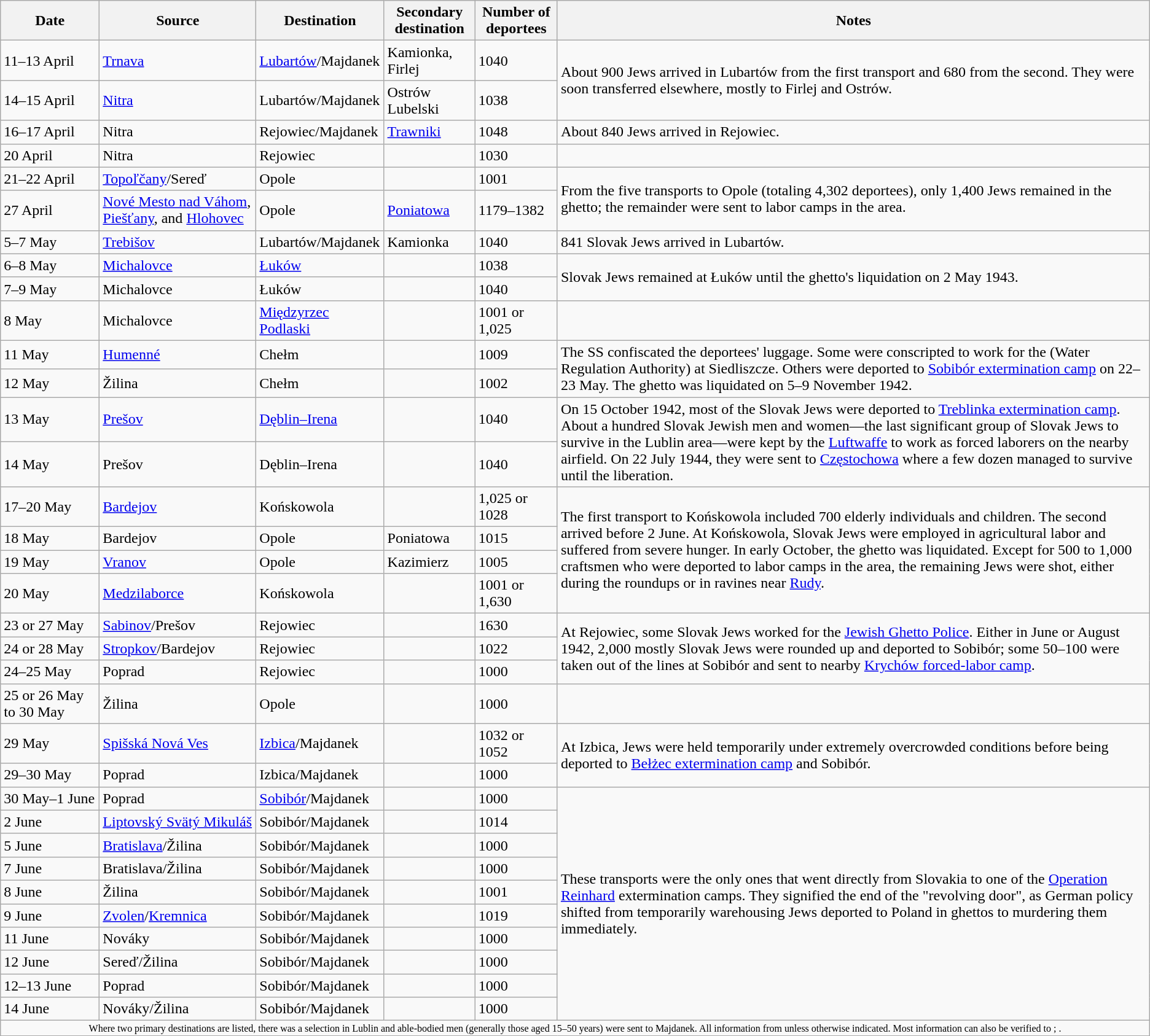<table class="wikitable   sortable" width="auto" style="text-align: left">
<tr>
<th scope="col" style="width: 100px;">Date</th>
<th scope="col">Source</th>
<th scope="col">Destination</th>
<th scope="col">Secondary destination</th>
<th scope="col">Number of deportees</th>
<th scope="col" class=unsortable>Notes</th>
</tr>
<tr>
<td>11–13 April</td>
<td><a href='#'>Trnava</a></td>
<td><a href='#'>Lubartów</a>/Majdanek</td>
<td>Kamionka, Firlej</td>
<td>1040</td>
<td rowspan="2">About 900 Jews arrived in Lubartów from the first transport and 680 from the second. They were soon transferred elsewhere, mostly to Firlej and Ostrów.</td>
</tr>
<tr>
<td>14–15 April</td>
<td><a href='#'>Nitra</a></td>
<td>Lubartów/Majdanek</td>
<td>Ostrów Lubelski</td>
<td>1038</td>
</tr>
<tr>
<td>16–17 April</td>
<td>Nitra</td>
<td>Rejowiec/Majdanek</td>
<td><a href='#'>Trawniki</a></td>
<td>1048</td>
<td>About 840 Jews arrived in Rejowiec.</td>
</tr>
<tr>
<td>20 April</td>
<td>Nitra</td>
<td>Rejowiec</td>
<td></td>
<td>1030</td>
<td></td>
</tr>
<tr>
<td>21–22 April</td>
<td><a href='#'>Topoľčany</a>/Sereď</td>
<td>Opole</td>
<td></td>
<td>1001</td>
<td rowspan="2">From the five transports to Opole (totaling 4,302 deportees), only 1,400 Jews remained in the ghetto; the remainder were sent to labor camps in the area.</td>
</tr>
<tr>
<td>27 April</td>
<td><a href='#'>Nové Mesto nad Váhom</a>, <a href='#'>Piešťany</a>, and <a href='#'>Hlohovec</a></td>
<td>Opole</td>
<td><a href='#'>Poniatowa</a></td>
<td>1179–1382</td>
</tr>
<tr>
<td>5–7 May</td>
<td><a href='#'>Trebišov</a></td>
<td>Lubartów/Majdanek</td>
<td>Kamionka</td>
<td>1040</td>
<td>841 Slovak Jews arrived in Lubartów.</td>
</tr>
<tr>
<td>6–8 May</td>
<td><a href='#'>Michalovce</a></td>
<td><a href='#'>Łuków</a></td>
<td></td>
<td>1038</td>
<td rowspan="2">Slovak Jews remained at Łuków until the ghetto's liquidation on 2 May 1943.</td>
</tr>
<tr>
<td>7–9 May</td>
<td>Michalovce</td>
<td>Łuków</td>
<td></td>
<td>1040</td>
</tr>
<tr>
<td>8 May</td>
<td>Michalovce</td>
<td><a href='#'>Międzyrzec Podlaski</a></td>
<td></td>
<td>1001 or 1,025</td>
<td></td>
</tr>
<tr>
<td>11 May</td>
<td><a href='#'>Humenné</a></td>
<td>Chełm</td>
<td></td>
<td>1009</td>
<td rowspan="2">The SS confiscated the deportees' luggage. Some were conscripted to work for the  (Water Regulation Authority) at Siedliszcze. Others were deported to <a href='#'>Sobibór extermination camp</a> on 22–23 May. The ghetto was liquidated on 5–9 November 1942.</td>
</tr>
<tr>
<td>12 May</td>
<td>Žilina</td>
<td>Chełm</td>
<td></td>
<td>1002</td>
</tr>
<tr>
<td>13 May</td>
<td><a href='#'>Prešov</a></td>
<td><a href='#'>Dęblin–Irena</a></td>
<td></td>
<td>1040</td>
<td rowspan="2">On 15 October 1942, most of the Slovak Jews were deported to <a href='#'>Treblinka extermination camp</a>. About a hundred Slovak Jewish men and women—the last significant group of Slovak Jews to survive in the Lublin area—were kept by the <a href='#'>Luftwaffe</a> to work as forced laborers on the nearby airfield. On 22 July 1944, they were sent to <a href='#'>Częstochowa</a> where a few dozen managed to survive until the liberation.</td>
</tr>
<tr>
<td>14 May</td>
<td>Prešov</td>
<td>Dęblin–Irena</td>
<td></td>
<td>1040</td>
</tr>
<tr>
<td>17–20 May</td>
<td><a href='#'>Bardejov</a></td>
<td>Końskowola</td>
<td></td>
<td>1,025 or 1028</td>
<td rowspan="4">The first transport to Końskowola included 700 elderly individuals and children. The second arrived before 2 June. At Końskowola, Slovak Jews were employed in agricultural labor and suffered from severe hunger. In early October, the ghetto was liquidated. Except for 500 to 1,000 craftsmen who were deported to labor camps in the area, the remaining Jews were shot, either during the roundups or in ravines near <a href='#'>Rudy</a>.</td>
</tr>
<tr>
<td>18 May</td>
<td>Bardejov</td>
<td>Opole</td>
<td>Poniatowa</td>
<td>1015</td>
</tr>
<tr>
<td>19 May</td>
<td><a href='#'>Vranov</a></td>
<td>Opole</td>
<td>Kazimierz</td>
<td>1005</td>
</tr>
<tr>
<td>20 May</td>
<td><a href='#'>Medzilaborce</a></td>
<td>Końskowola</td>
<td></td>
<td>1001 or 1,630</td>
</tr>
<tr>
<td>23 or 27 May</td>
<td><a href='#'>Sabinov</a>/Prešov</td>
<td>Rejowiec</td>
<td></td>
<td>1630</td>
<td rowspan="3">At Rejowiec, some Slovak Jews worked for the <a href='#'>Jewish Ghetto Police</a>. Either in June or August 1942, 2,000 mostly Slovak Jews were rounded up and deported to Sobibór; some 50–100 were taken out of the lines at Sobibór and sent to nearby <a href='#'>Krychów forced-labor camp</a>.</td>
</tr>
<tr>
<td>24 or 28 May</td>
<td><a href='#'>Stropkov</a>/Bardejov</td>
<td>Rejowiec</td>
<td></td>
<td>1022</td>
</tr>
<tr>
<td>24–25 May</td>
<td>Poprad</td>
<td>Rejowiec</td>
<td></td>
<td>1000</td>
</tr>
<tr>
<td>25 or 26 May to 30 May</td>
<td>Žilina</td>
<td>Opole</td>
<td></td>
<td>1000</td>
<td></td>
</tr>
<tr>
<td>29 May</td>
<td><a href='#'>Spišská Nová Ves</a></td>
<td><a href='#'>Izbica</a>/Majdanek</td>
<td></td>
<td>1032 or 1052</td>
<td rowspan="2">At Izbica, Jews were held temporarily under extremely overcrowded conditions before being deported to <a href='#'>Bełżec extermination camp</a> and Sobibór.</td>
</tr>
<tr>
<td>29–30 May</td>
<td>Poprad</td>
<td>Izbica/Majdanek</td>
<td></td>
<td>1000</td>
</tr>
<tr>
<td>30 May–1 June</td>
<td>Poprad</td>
<td><a href='#'>Sobibór</a>/Majdanek</td>
<td></td>
<td>1000</td>
<td rowspan="10">These transports were the only ones that went directly from Slovakia to one of the <a href='#'>Operation Reinhard</a> extermination camps. They signified the end of the "revolving door", as German policy shifted from temporarily warehousing Jews deported to Poland in ghettos to murdering them immediately.</td>
</tr>
<tr>
<td>2 June</td>
<td><a href='#'>Liptovský Svätý Mikuláš</a></td>
<td>Sobibór/Majdanek</td>
<td></td>
<td>1014</td>
</tr>
<tr>
<td>5 June</td>
<td><a href='#'>Bratislava</a>/Žilina</td>
<td>Sobibór/Majdanek</td>
<td></td>
<td>1000</td>
</tr>
<tr>
<td>7 June</td>
<td>Bratislava/Žilina</td>
<td>Sobibór/Majdanek</td>
<td></td>
<td>1000</td>
</tr>
<tr>
<td>8 June</td>
<td>Žilina</td>
<td>Sobibór/Majdanek</td>
<td></td>
<td>1001</td>
</tr>
<tr>
<td>9 June</td>
<td><a href='#'>Zvolen</a>/<a href='#'>Kremnica</a></td>
<td>Sobibór/Majdanek</td>
<td></td>
<td>1019</td>
</tr>
<tr>
<td>11 June</td>
<td>Nováky</td>
<td>Sobibór/Majdanek</td>
<td></td>
<td>1000</td>
</tr>
<tr>
<td>12 June</td>
<td>Sereď/Žilina</td>
<td>Sobibór/Majdanek</td>
<td></td>
<td>1000</td>
</tr>
<tr>
<td>12–13 June</td>
<td>Poprad</td>
<td>Sobibór/Majdanek</td>
<td></td>
<td>1000</td>
</tr>
<tr>
<td>14 June</td>
<td>Nováky/Žilina</td>
<td>Sobibór/Majdanek</td>
<td></td>
<td>1000</td>
</tr>
<tr>
<td colspan="6" style="text-align: center; font-size: 8pt">Where two primary destinations are listed, there was a selection in Lublin and able-bodied men (generally those aged 15–50 years) were sent to Majdanek.  All information from  unless otherwise indicated. Most information can also be verified to ; .</td>
</tr>
</table>
